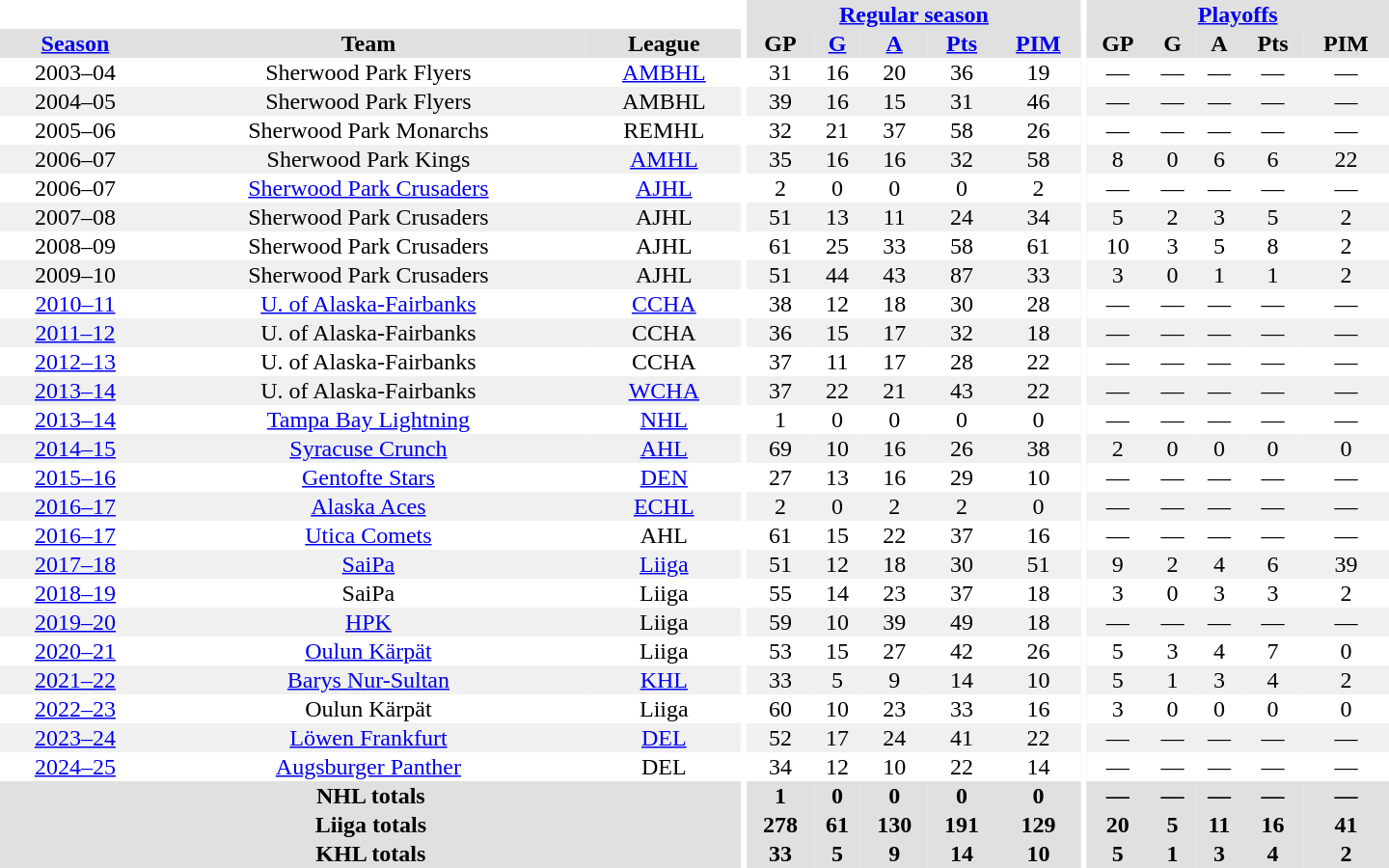<table border="0" cellpadding="1" cellspacing="0" style="text-align:center; width:60em">
<tr bgcolor="#e0e0e0">
<th colspan="3" bgcolor="#ffffff"></th>
<th rowspan="99" bgcolor="#ffffff"></th>
<th colspan="5"><a href='#'>Regular season</a></th>
<th rowspan="99" bgcolor="#ffffff"></th>
<th colspan="5"><a href='#'>Playoffs</a></th>
</tr>
<tr bgcolor="#e0e0e0">
<th><a href='#'>Season</a></th>
<th>Team</th>
<th>League</th>
<th>GP</th>
<th><a href='#'>G</a></th>
<th><a href='#'>A</a></th>
<th><a href='#'>Pts</a></th>
<th><a href='#'>PIM</a></th>
<th>GP</th>
<th>G</th>
<th>A</th>
<th>Pts</th>
<th>PIM</th>
</tr>
<tr>
<td>2003–04</td>
<td>Sherwood Park Flyers</td>
<td><a href='#'>AMBHL</a></td>
<td>31</td>
<td>16</td>
<td>20</td>
<td>36</td>
<td>19</td>
<td>—</td>
<td>—</td>
<td>—</td>
<td>—</td>
<td>—</td>
</tr>
<tr style="background:#f0f0f0;">
<td>2004–05</td>
<td>Sherwood Park Flyers</td>
<td>AMBHL</td>
<td>39</td>
<td>16</td>
<td>15</td>
<td>31</td>
<td>46</td>
<td>—</td>
<td>—</td>
<td>—</td>
<td>—</td>
<td>—</td>
</tr>
<tr>
<td>2005–06</td>
<td>Sherwood Park Monarchs</td>
<td>REMHL</td>
<td>32</td>
<td>21</td>
<td>37</td>
<td>58</td>
<td>26</td>
<td>—</td>
<td>—</td>
<td>—</td>
<td>—</td>
<td>—</td>
</tr>
<tr style="background:#f0f0f0;">
<td>2006–07</td>
<td>Sherwood Park Kings</td>
<td><a href='#'>AMHL</a></td>
<td>35</td>
<td>16</td>
<td>16</td>
<td>32</td>
<td>58</td>
<td>8</td>
<td>0</td>
<td>6</td>
<td>6</td>
<td>22</td>
</tr>
<tr>
<td>2006–07</td>
<td><a href='#'>Sherwood Park Crusaders</a></td>
<td><a href='#'>AJHL</a></td>
<td>2</td>
<td>0</td>
<td>0</td>
<td>0</td>
<td>2</td>
<td>—</td>
<td>—</td>
<td>—</td>
<td>—</td>
<td>—</td>
</tr>
<tr style="background:#f0f0f0;">
<td>2007–08</td>
<td>Sherwood Park Crusaders</td>
<td>AJHL</td>
<td>51</td>
<td>13</td>
<td>11</td>
<td>24</td>
<td>34</td>
<td>5</td>
<td>2</td>
<td>3</td>
<td>5</td>
<td>2</td>
</tr>
<tr>
<td>2008–09</td>
<td>Sherwood Park Crusaders</td>
<td>AJHL</td>
<td>61</td>
<td>25</td>
<td>33</td>
<td>58</td>
<td>61</td>
<td>10</td>
<td>3</td>
<td>5</td>
<td>8</td>
<td>2</td>
</tr>
<tr style="background:#f0f0f0;">
<td>2009–10</td>
<td>Sherwood Park Crusaders</td>
<td>AJHL</td>
<td>51</td>
<td>44</td>
<td>43</td>
<td>87</td>
<td>33</td>
<td>3</td>
<td>0</td>
<td>1</td>
<td>1</td>
<td>2</td>
</tr>
<tr>
<td><a href='#'>2010–11</a></td>
<td><a href='#'>U. of Alaska-Fairbanks</a></td>
<td><a href='#'>CCHA</a></td>
<td>38</td>
<td>12</td>
<td>18</td>
<td>30</td>
<td>28</td>
<td>—</td>
<td>—</td>
<td>—</td>
<td>—</td>
<td>—</td>
</tr>
<tr style="background:#f0f0f0;">
<td><a href='#'>2011–12</a></td>
<td>U. of Alaska-Fairbanks</td>
<td>CCHA</td>
<td>36</td>
<td>15</td>
<td>17</td>
<td>32</td>
<td>18</td>
<td>—</td>
<td>—</td>
<td>—</td>
<td>—</td>
<td>—</td>
</tr>
<tr>
<td><a href='#'>2012–13</a></td>
<td>U. of Alaska-Fairbanks</td>
<td>CCHA</td>
<td>37</td>
<td>11</td>
<td>17</td>
<td>28</td>
<td>22</td>
<td>—</td>
<td>—</td>
<td>—</td>
<td>—</td>
<td>—</td>
</tr>
<tr style="background:#f0f0f0;">
<td><a href='#'>2013–14</a></td>
<td>U. of Alaska-Fairbanks</td>
<td><a href='#'>WCHA</a></td>
<td>37</td>
<td>22</td>
<td>21</td>
<td>43</td>
<td>22</td>
<td>—</td>
<td>—</td>
<td>—</td>
<td>—</td>
<td>—</td>
</tr>
<tr>
<td><a href='#'>2013–14</a></td>
<td><a href='#'>Tampa Bay Lightning</a></td>
<td><a href='#'>NHL</a></td>
<td>1</td>
<td>0</td>
<td>0</td>
<td>0</td>
<td>0</td>
<td>—</td>
<td>—</td>
<td>—</td>
<td>—</td>
<td>—</td>
</tr>
<tr style="background:#f0f0f0;">
<td><a href='#'>2014–15</a></td>
<td><a href='#'>Syracuse Crunch</a></td>
<td><a href='#'>AHL</a></td>
<td>69</td>
<td>10</td>
<td>16</td>
<td>26</td>
<td>38</td>
<td>2</td>
<td>0</td>
<td>0</td>
<td>0</td>
<td>0</td>
</tr>
<tr>
<td><a href='#'>2015–16</a></td>
<td><a href='#'>Gentofte Stars</a></td>
<td><a href='#'>DEN</a></td>
<td>27</td>
<td>13</td>
<td>16</td>
<td>29</td>
<td>10</td>
<td>—</td>
<td>—</td>
<td>—</td>
<td>—</td>
<td>—</td>
</tr>
<tr bgcolor="#f0f0f0">
<td><a href='#'>2016–17</a></td>
<td><a href='#'>Alaska Aces</a></td>
<td><a href='#'>ECHL</a></td>
<td>2</td>
<td>0</td>
<td>2</td>
<td>2</td>
<td>0</td>
<td>—</td>
<td>—</td>
<td>—</td>
<td>—</td>
<td>—</td>
</tr>
<tr>
<td><a href='#'>2016–17</a></td>
<td><a href='#'>Utica Comets</a></td>
<td>AHL</td>
<td>61</td>
<td>15</td>
<td>22</td>
<td>37</td>
<td>16</td>
<td>—</td>
<td>—</td>
<td>—</td>
<td>—</td>
<td>—</td>
</tr>
<tr bgcolor="#f0f0f0">
<td><a href='#'>2017–18</a></td>
<td><a href='#'>SaiPa</a></td>
<td><a href='#'>Liiga</a></td>
<td>51</td>
<td>12</td>
<td>18</td>
<td>30</td>
<td>51</td>
<td>9</td>
<td>2</td>
<td>4</td>
<td>6</td>
<td>39</td>
</tr>
<tr>
<td><a href='#'>2018–19</a></td>
<td>SaiPa</td>
<td>Liiga</td>
<td>55</td>
<td>14</td>
<td>23</td>
<td>37</td>
<td>18</td>
<td>3</td>
<td>0</td>
<td>3</td>
<td>3</td>
<td>2</td>
</tr>
<tr bgcolor="#f0f0f0">
<td><a href='#'>2019–20</a></td>
<td><a href='#'>HPK</a></td>
<td>Liiga</td>
<td>59</td>
<td>10</td>
<td>39</td>
<td>49</td>
<td>18</td>
<td>—</td>
<td>—</td>
<td>—</td>
<td>—</td>
<td>—</td>
</tr>
<tr>
<td><a href='#'>2020–21</a></td>
<td><a href='#'>Oulun Kärpät</a></td>
<td>Liiga</td>
<td>53</td>
<td>15</td>
<td>27</td>
<td>42</td>
<td>26</td>
<td>5</td>
<td>3</td>
<td>4</td>
<td>7</td>
<td>0</td>
</tr>
<tr bgcolor="#f0f0f0">
<td><a href='#'>2021–22</a></td>
<td><a href='#'>Barys Nur-Sultan</a></td>
<td><a href='#'>KHL</a></td>
<td>33</td>
<td>5</td>
<td>9</td>
<td>14</td>
<td>10</td>
<td>5</td>
<td>1</td>
<td>3</td>
<td>4</td>
<td>2</td>
</tr>
<tr>
<td><a href='#'>2022–23</a></td>
<td>Oulun Kärpät</td>
<td>Liiga</td>
<td>60</td>
<td>10</td>
<td>23</td>
<td>33</td>
<td>16</td>
<td>3</td>
<td>0</td>
<td>0</td>
<td>0</td>
<td>0</td>
</tr>
<tr bgcolor="#f0f0f0">
<td><a href='#'>2023–24</a></td>
<td><a href='#'>Löwen Frankfurt</a></td>
<td><a href='#'>DEL</a></td>
<td>52</td>
<td>17</td>
<td>24</td>
<td>41</td>
<td>22</td>
<td>—</td>
<td>—</td>
<td>—</td>
<td>—</td>
<td>—</td>
</tr>
<tr>
<td><a href='#'>2024–25</a></td>
<td><a href='#'>Augsburger Panther</a></td>
<td>DEL</td>
<td>34</td>
<td>12</td>
<td>10</td>
<td>22</td>
<td>14</td>
<td>—</td>
<td>—</td>
<td>—</td>
<td>—</td>
<td>—</td>
</tr>
<tr bgcolor="#e0e0e0">
<th colspan="3">NHL totals</th>
<th>1</th>
<th>0</th>
<th>0</th>
<th>0</th>
<th>0</th>
<th>—</th>
<th>—</th>
<th>—</th>
<th>—</th>
<th>—</th>
</tr>
<tr bgcolor="#e0e0e0">
<th colspan="3">Liiga totals</th>
<th>278</th>
<th>61</th>
<th>130</th>
<th>191</th>
<th>129</th>
<th>20</th>
<th>5</th>
<th>11</th>
<th>16</th>
<th>41</th>
</tr>
<tr bgcolor="#e0e0e0">
<th colspan="3">KHL totals</th>
<th>33</th>
<th>5</th>
<th>9</th>
<th>14</th>
<th>10</th>
<th>5</th>
<th>1</th>
<th>3</th>
<th>4</th>
<th>2</th>
</tr>
</table>
